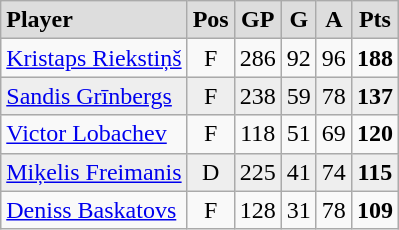<table class="wikitable">
<tr align="center" style="font-weight:bold; background-color:#dddddd;">
<td align="left">Player</td>
<td>Pos</td>
<td>GP</td>
<td>G</td>
<td>A</td>
<td>Pts</td>
</tr>
<tr align="center">
<td align="left"><a href='#'>Kristaps Riekstiņš</a></td>
<td>F</td>
<td>286</td>
<td>92</td>
<td>96</td>
<td><strong>188</strong></td>
</tr>
<tr align="center" bgcolor="#eeeeee">
<td align="left"><a href='#'>Sandis Grīnbergs</a></td>
<td>F</td>
<td>238</td>
<td>59</td>
<td>78</td>
<td><strong>137</strong></td>
</tr>
<tr align="center">
<td align="left"><a href='#'>Victor Lobachev</a></td>
<td>F</td>
<td>118</td>
<td>51</td>
<td>69</td>
<td><strong>120</strong></td>
</tr>
<tr align="center" bgcolor="#eeeeee">
<td align="left"><a href='#'>Miķelis Freimanis</a></td>
<td>D</td>
<td>225</td>
<td>41</td>
<td>74</td>
<td><strong>115</strong></td>
</tr>
<tr align="center">
<td align="left"><a href='#'>Deniss Baskatovs</a></td>
<td>F</td>
<td>128</td>
<td>31</td>
<td>78</td>
<td><strong>109</strong></td>
</tr>
</table>
